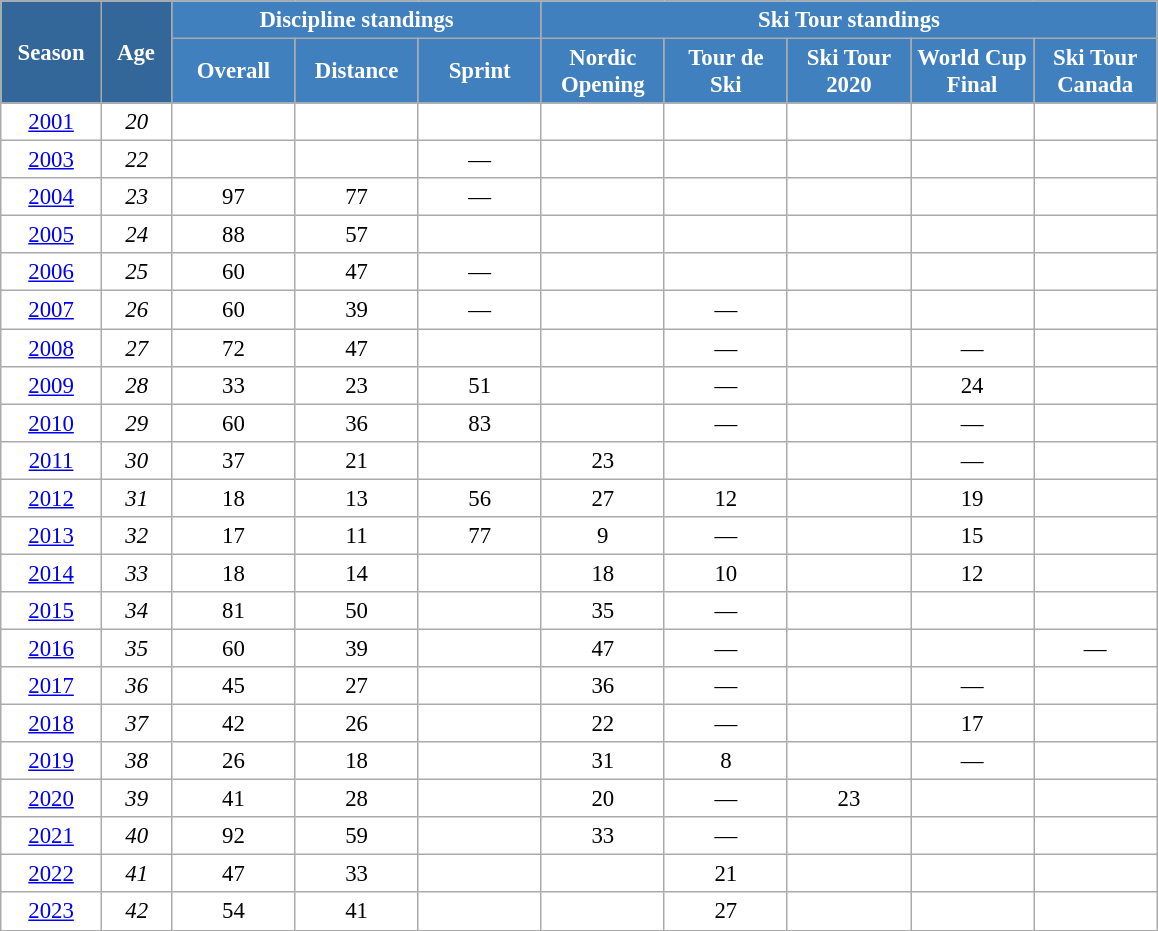<table class="wikitable" style="font-size:95%; text-align:center; border:grey solid 1px; border-collapse:collapse; background:#ffffff;">
<tr>
<th style="background-color:#369; color:white; width:60px;" rowspan="2"> Season </th>
<th style="background-color:#369; color:white; width:40px;" rowspan="2"> Age </th>
<th style="background-color:#4180be; color:white;" colspan="3">Discipline standings</th>
<th style="background-color:#4180be; color:white;" colspan="5">Ski Tour standings</th>
</tr>
<tr>
<th style="background-color:#4180be; color:white; width:75px;">Overall</th>
<th style="background-color:#4180be; color:white; width:75px;">Distance</th>
<th style="background-color:#4180be; color:white; width:75px;">Sprint</th>
<th style="background-color:#4180be; color:white; width:75px;">Nordic<br>Opening</th>
<th style="background-color:#4180be; color:white; width:75px;">Tour de<br>Ski</th>
<th style="background-color:#4180be; color:white; width:75px;">Ski Tour<br>2020</th>
<th style="background-color:#4180be; color:white; width:75px;">World Cup<br>Final</th>
<th style="background-color:#4180be; color:white; width:75px;">Ski Tour<br>Canada</th>
</tr>
<tr>
<td><a href='#'>2001</a></td>
<td><em>20</em></td>
<td></td>
<td></td>
<td></td>
<td></td>
<td></td>
<td></td>
<td></td>
<td></td>
</tr>
<tr>
<td><a href='#'>2003</a></td>
<td><em>22</em></td>
<td></td>
<td></td>
<td>—</td>
<td></td>
<td></td>
<td></td>
<td></td>
<td></td>
</tr>
<tr>
<td><a href='#'>2004</a></td>
<td><em>23</em></td>
<td>97</td>
<td>77</td>
<td>—</td>
<td></td>
<td></td>
<td></td>
<td></td>
<td></td>
</tr>
<tr>
<td><a href='#'>2005</a></td>
<td><em>24</em></td>
<td>88</td>
<td>57</td>
<td></td>
<td></td>
<td></td>
<td></td>
<td></td>
<td></td>
</tr>
<tr>
<td><a href='#'>2006</a></td>
<td><em>25</em></td>
<td>60</td>
<td>47</td>
<td>—</td>
<td></td>
<td></td>
<td></td>
<td></td>
<td></td>
</tr>
<tr>
<td><a href='#'>2007</a></td>
<td><em>26</em></td>
<td>60</td>
<td>39</td>
<td>—</td>
<td></td>
<td>—</td>
<td></td>
<td></td>
<td></td>
</tr>
<tr>
<td><a href='#'>2008</a></td>
<td><em>27</em></td>
<td>72</td>
<td>47</td>
<td></td>
<td></td>
<td>—</td>
<td></td>
<td>—</td>
<td></td>
</tr>
<tr>
<td><a href='#'>2009</a></td>
<td><em>28</em></td>
<td>33</td>
<td>23</td>
<td>51</td>
<td></td>
<td>—</td>
<td></td>
<td>24</td>
<td></td>
</tr>
<tr>
<td><a href='#'>2010</a></td>
<td><em>29</em></td>
<td>60</td>
<td>36</td>
<td>83</td>
<td></td>
<td>—</td>
<td></td>
<td>—</td>
<td></td>
</tr>
<tr>
<td><a href='#'>2011</a></td>
<td><em>30</em></td>
<td>37</td>
<td>21</td>
<td></td>
<td>23</td>
<td></td>
<td></td>
<td>—</td>
<td></td>
</tr>
<tr>
<td><a href='#'>2012</a></td>
<td><em>31</em></td>
<td>18</td>
<td>13</td>
<td>56</td>
<td>27</td>
<td>12</td>
<td></td>
<td>19</td>
<td></td>
</tr>
<tr>
<td><a href='#'>2013</a></td>
<td><em>32</em></td>
<td>17</td>
<td>11</td>
<td>77</td>
<td>9</td>
<td>—</td>
<td></td>
<td>15</td>
<td></td>
</tr>
<tr>
<td><a href='#'>2014</a></td>
<td><em>33</em></td>
<td>18</td>
<td>14</td>
<td></td>
<td>18</td>
<td>10</td>
<td></td>
<td>12</td>
<td></td>
</tr>
<tr>
<td><a href='#'>2015</a></td>
<td><em>34</em></td>
<td>81</td>
<td>50</td>
<td></td>
<td>35</td>
<td>—</td>
<td></td>
<td></td>
<td></td>
</tr>
<tr>
<td><a href='#'>2016</a></td>
<td><em>35</em></td>
<td>60</td>
<td>39</td>
<td></td>
<td>47</td>
<td>—</td>
<td></td>
<td></td>
<td>—</td>
</tr>
<tr>
<td><a href='#'>2017</a></td>
<td><em>36</em></td>
<td>45</td>
<td>27</td>
<td></td>
<td>36</td>
<td>—</td>
<td></td>
<td>—</td>
<td></td>
</tr>
<tr>
<td><a href='#'>2018</a></td>
<td><em>37</em></td>
<td>42</td>
<td>26</td>
<td></td>
<td>22</td>
<td>—</td>
<td></td>
<td>17</td>
<td></td>
</tr>
<tr>
<td><a href='#'>2019</a></td>
<td><em>38</em></td>
<td>26</td>
<td>18</td>
<td></td>
<td>31</td>
<td>8</td>
<td></td>
<td>—</td>
<td></td>
</tr>
<tr>
<td><a href='#'>2020</a></td>
<td><em>39</em></td>
<td>41</td>
<td>28</td>
<td></td>
<td>20</td>
<td>—</td>
<td>23</td>
<td></td>
<td></td>
</tr>
<tr>
<td><a href='#'>2021</a></td>
<td><em>40</em></td>
<td>92</td>
<td>59</td>
<td></td>
<td>33</td>
<td>—</td>
<td></td>
<td></td>
<td></td>
</tr>
<tr>
<td><a href='#'>2022</a></td>
<td><em>41</em></td>
<td>47</td>
<td>33</td>
<td></td>
<td></td>
<td>21</td>
<td></td>
<td></td>
<td></td>
</tr>
<tr>
<td><a href='#'>2023</a></td>
<td><em>42</em></td>
<td>54</td>
<td>41</td>
<td></td>
<td></td>
<td>27</td>
<td></td>
<td></td>
<td></td>
</tr>
</table>
